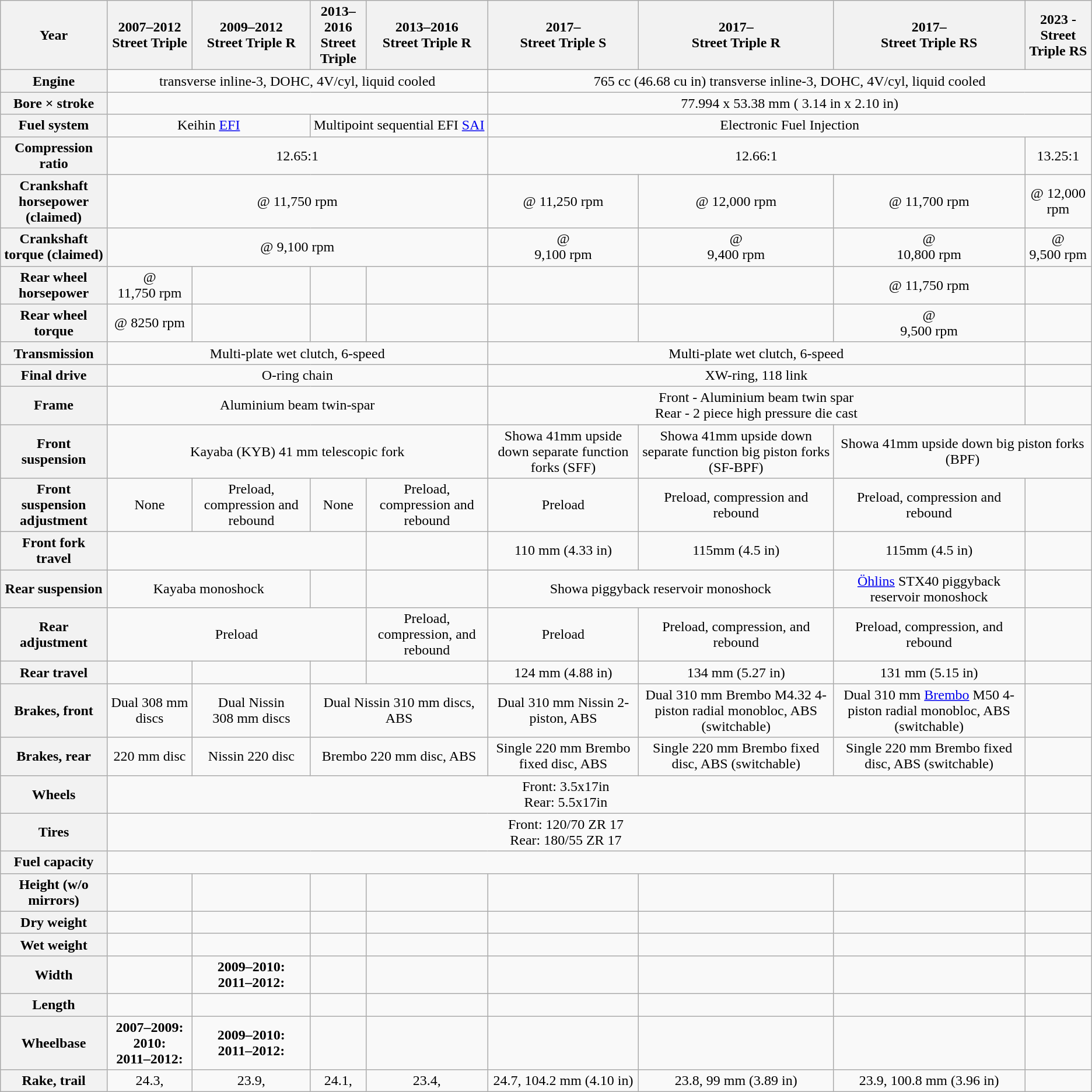<table class="wikitable" style="text-align:center;">
<tr>
<th>Year</th>
<th>2007–2012<br>Street Triple</th>
<th>2009–2012<br>Street Triple R</th>
<th>2013–2016 <br>Street Triple</th>
<th>2013–2016 <br>Street Triple R</th>
<th>2017–  <br>Street Triple S</th>
<th>2017–  <br>Street Triple R</th>
<th>2017–  <br>Street Triple RS</th>
<th>2023 -<br>Street Triple RS</th>
</tr>
<tr>
<th>Engine</th>
<td colspan="4"> transverse inline-3, DOHC, 4V/cyl, liquid cooled</td>
<td colspan="4">765 cc (46.68 cu in) transverse inline-3, DOHC, 4V/cyl, liquid cooled</td>
</tr>
<tr>
<th>Bore × stroke</th>
<td colspan="4"></td>
<td colspan="4">77.994 x 53.38 mm ( 3.14 in x 2.10 in)</td>
</tr>
<tr>
<th>Fuel system</th>
<td colspan="2">Keihin <a href='#'>EFI</a></td>
<td colspan="2">Multipoint sequential EFI <a href='#'>SAI</a></td>
<td colspan="4">Electronic Fuel Injection</td>
</tr>
<tr>
<th>Compression ratio</th>
<td colspan="4">12.65:1</td>
<td colspan="3">12.66:1</td>
<td colspan="2">13.25:1</td>
</tr>
<tr>
<th>Crankshaft <br>horsepower (claimed)</th>
<td colspan="4"> @ 11,750 rpm</td>
<td> @ 11,250 rpm </td>
<td> @ 12,000 rpm </td>
<td> @ 11,700 rpm </td>
<td> @ 12,000 rpm</td>
</tr>
<tr>
<th>Crankshaft <br>torque (claimed)</th>
<td colspan="4"> @ 9,100 rpm</td>
<td> @<br>9,100 rpm </td>
<td> @<br>9,400 rpm </td>
<td> @<br>10,800 rpm </td>
<td> @<br>9,500 rpm</td>
</tr>
<tr>
<th>Rear wheel horsepower</th>
<td> @ 11,750 rpm</td>
<td></td>
<td></td>
<td></td>
<td></td>
<td></td>
<td> @ 11,750 rpm </td>
<td></td>
</tr>
<tr>
<th>Rear wheel torque</th>
<td> @ 8250 rpm</td>
<td></td>
<td></td>
<td></td>
<td></td>
<td></td>
<td> @<br>9,500 rpm </td>
<td></td>
</tr>
<tr>
<th>Transmission</th>
<td colspan="4">Multi-plate wet clutch, 6-speed</td>
<td colspan="3">Multi-plate wet clutch, 6-speed</td>
<td></td>
</tr>
<tr>
<th>Final drive</th>
<td colspan="4">O-ring chain</td>
<td colspan="3">XW-ring, 118 link</td>
<td></td>
</tr>
<tr>
<th>Frame</th>
<td colspan="4">Aluminium beam twin-spar</td>
<td colspan="3">Front - Aluminium beam twin spar<br>Rear - 2 piece high pressure die cast </td>
<td></td>
</tr>
<tr>
<th>Front suspension</th>
<td colspan="4">Kayaba (KYB) 41 mm telescopic fork</td>
<td>Showa 41mm upside down separate function forks (SFF)</td>
<td>Showa 41mm upside down separate function big piston forks (SF-BPF)</td>
<td colspan="2">Showa 41mm upside down big piston forks (BPF)</td>
</tr>
<tr>
<th>Front suspension<br> adjustment</th>
<td>None</td>
<td>Preload, compression and rebound</td>
<td>None</td>
<td>Preload, compression and rebound</td>
<td>Preload</td>
<td>Preload, compression and rebound</td>
<td>Preload, compression and rebound</td>
<td></td>
</tr>
<tr>
<th>Front fork<br>travel</th>
<td colspan="3"></td>
<td></td>
<td>110 mm (4.33 in)</td>
<td>115mm (4.5 in)</td>
<td>115mm (4.5 in)</td>
<td></td>
</tr>
<tr>
<th>Rear suspension</th>
<td colspan="2">Kayaba monoshock</td>
<td></td>
<td></td>
<td colspan="2">Showa piggyback reservoir monoshock</td>
<td><a href='#'>Öhlins</a> STX40 piggyback<br>reservoir monoshock</td>
<td></td>
</tr>
<tr>
<th>Rear adjustment</th>
<td colspan="3">Preload</td>
<td>Preload, compression, and rebound</td>
<td>Preload</td>
<td>Preload, compression, and rebound</td>
<td>Preload, compression, and rebound</td>
<td></td>
</tr>
<tr>
<th>Rear travel</th>
<td></td>
<td></td>
<td></td>
<td></td>
<td>124 mm (4.88 in)</td>
<td>134 mm (5.27 in)</td>
<td>131 mm (5.15 in)</td>
<td></td>
</tr>
<tr>
<th>Brakes, front</th>
<td>Dual 308 mm discs</td>
<td>Dual Nissin 308 mm discs</td>
<td colspan="2">Dual Nissin 310 mm discs, ABS</td>
<td>Dual 310 mm Nissin 2-piston, ABS</td>
<td>Dual 310 mm Brembo M4.32 4-piston radial monobloc, ABS (switchable)</td>
<td>Dual 310 mm <a href='#'>Brembo</a> M50 4-piston radial monobloc, ABS (switchable)</td>
<td></td>
</tr>
<tr>
<th>Brakes, rear</th>
<td>220 mm disc</td>
<td>Nissin 220 disc</td>
<td colspan="2">Brembo 220 mm disc, ABS</td>
<td>Single 220 mm Brembo fixed disc, ABS</td>
<td>Single 220 mm Brembo fixed disc, ABS (switchable)</td>
<td>Single 220 mm Brembo fixed disc, ABS (switchable)</td>
<td></td>
</tr>
<tr>
<th>Wheels</th>
<td colspan="7">Front: 3.5x17in<br>Rear: 5.5x17in</td>
<td></td>
</tr>
<tr>
<th>Tires</th>
<td colspan="7">Front: 120/70 ZR 17<br>Rear: 180/55 ZR 17</td>
<td></td>
</tr>
<tr>
<th>Fuel capacity</th>
<td colspan="7"></td>
<td></td>
</tr>
<tr>
<th>Height (w/o mirrors)</th>
<td></td>
<td></td>
<td></td>
<td></td>
<td></td>
<td></td>
<td> </td>
<td></td>
</tr>
<tr>
<th>Dry weight</th>
<td></td>
<td></td>
<td></td>
<td></td>
<td></td>
<td></td>
<td> </td>
<td></td>
</tr>
<tr>
<th>Wet weight</th>
<td></td>
<td></td>
<td></td>
<td></td>
<td></td>
<td></td>
<td></td>
<td></td>
</tr>
<tr>
<th>Width</th>
<td></td>
<td><strong>2009–2010:</strong> <br><strong>2011–2012:</strong> </td>
<td></td>
<td></td>
<td></td>
<td></td>
<td></td>
<td></td>
</tr>
<tr>
<th>Length</th>
<td></td>
<td></td>
<td></td>
<td></td>
<td></td>
<td></td>
<td></td>
<td></td>
</tr>
<tr>
<th>Wheelbase</th>
<td><strong>2007–2009:</strong> <br><strong>2010:</strong> <br><strong>2011–2012:</strong> </td>
<td><strong>2009–2010:</strong> <br><strong>2011–2012:</strong> <br></td>
<td></td>
<td></td>
<td></td>
<td></td>
<td> </td>
<td></td>
</tr>
<tr>
<th>Rake, trail</th>
<td>24.3, </td>
<td>23.9, </td>
<td>24.1, </td>
<td>23.4, </td>
<td>24.7, 104.2 mm (4.10 in)</td>
<td>23.8, 99 mm (3.89 in)</td>
<td>23.9, 100.8 mm (3.96 in)</td>
<td></td>
</tr>
</table>
